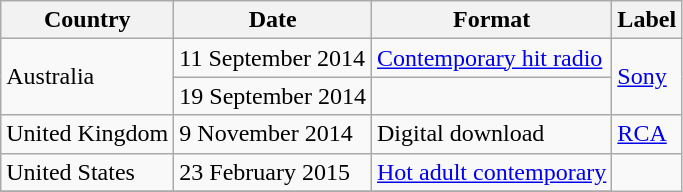<table class="wikitable sortable plainrowheaders">
<tr>
<th scope="col">Country</th>
<th scope="col">Date</th>
<th scope="col">Format</th>
<th scope="col">Label</th>
</tr>
<tr>
<td rowspan="2">Australia</td>
<td>11 September 2014</td>
<td><a href='#'>Contemporary hit radio</a></td>
<td rowspan="2"><a href='#'>Sony</a></td>
</tr>
<tr>
<td>19 September 2014</td>
<td></td>
</tr>
<tr>
<td>United Kingdom</td>
<td>9 November 2014</td>
<td>Digital download</td>
<td><a href='#'>RCA</a></td>
</tr>
<tr>
<td>United States</td>
<td>23 February 2015</td>
<td><a href='#'>Hot adult contemporary</a></td>
<td rowspan="2"></td>
</tr>
<tr>
</tr>
</table>
